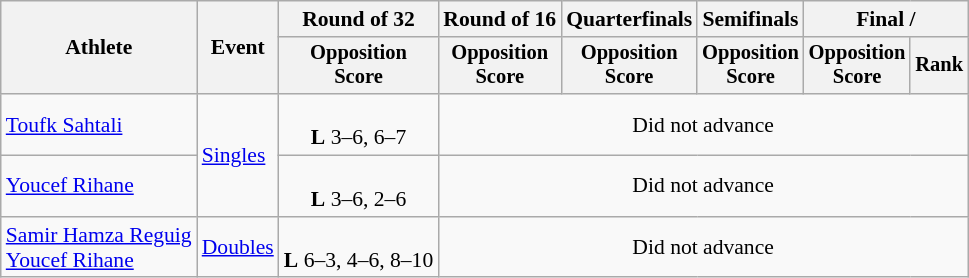<table class=wikitable style="font-size:90%">
<tr>
<th rowspan="2">Athlete</th>
<th rowspan="2">Event</th>
<th>Round of 32</th>
<th>Round of 16</th>
<th>Quarterfinals</th>
<th>Semifinals</th>
<th colspan=2>Final / </th>
</tr>
<tr style="font-size:95%">
<th>Opposition<br>Score</th>
<th>Opposition<br>Score</th>
<th>Opposition<br>Score</th>
<th>Opposition<br>Score</th>
<th>Opposition<br>Score</th>
<th>Rank</th>
</tr>
<tr align=center>
<td align=left><a href='#'>Toufk Sahtali</a></td>
<td align=left rowspan=2><a href='#'>Singles</a></td>
<td><br><strong>L</strong> 3–6, 6–7</td>
<td colspan=5>Did not advance</td>
</tr>
<tr align=center>
<td align=left><a href='#'>Youcef Rihane</a></td>
<td><br><strong>L</strong> 3–6, 2–6</td>
<td colspan=5>Did not advance</td>
</tr>
<tr align=center>
<td align=left><a href='#'>Samir Hamza Reguig</a><br><a href='#'>Youcef Rihane</a></td>
<td align=left><a href='#'>Doubles</a></td>
<td><br><strong>L</strong> 6–3, 4–6, 8–10</td>
<td colspan=5>Did not advance</td>
</tr>
</table>
